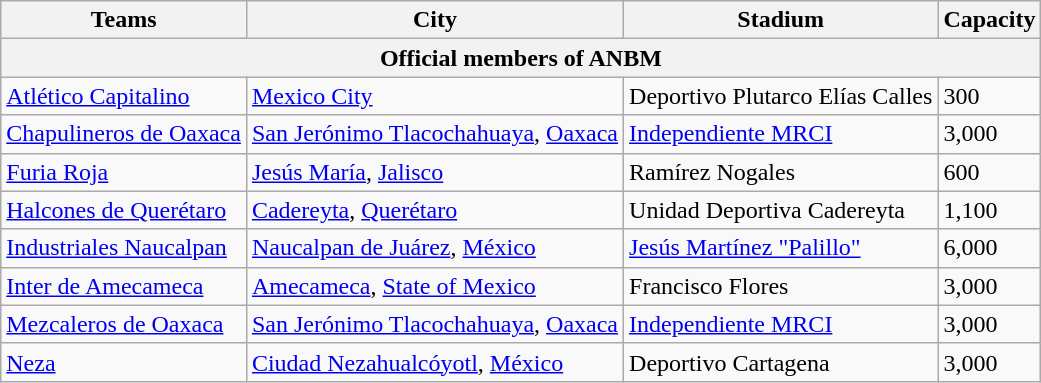<table class="wikitable sortable">
<tr>
<th>Teams</th>
<th>City</th>
<th>Stadium</th>
<th>Capacity</th>
</tr>
<tr>
<th colspan="4">Official members of ANBM</th>
</tr>
<tr>
<td><a href='#'>Atlético Capitalino</a></td>
<td><a href='#'>Mexico City</a></td>
<td>Deportivo Plutarco Elías Calles</td>
<td>300</td>
</tr>
<tr>
<td><a href='#'>Chapulineros de Oaxaca</a></td>
<td><a href='#'>San Jerónimo Tlacochahuaya</a>, <a href='#'>Oaxaca</a></td>
<td><a href='#'>Independiente MRCI</a></td>
<td>3,000</td>
</tr>
<tr>
<td><a href='#'>Furia Roja</a></td>
<td><a href='#'>Jesús María</a>, <a href='#'>Jalisco</a></td>
<td>Ramírez Nogales</td>
<td>600</td>
</tr>
<tr>
<td><a href='#'>Halcones de Querétaro</a></td>
<td><a href='#'>Cadereyta</a>, <a href='#'>Querétaro</a></td>
<td>Unidad Deportiva Cadereyta</td>
<td>1,100</td>
</tr>
<tr>
<td><a href='#'>Industriales Naucalpan</a></td>
<td><a href='#'>Naucalpan de Juárez</a>, <a href='#'>México</a></td>
<td><a href='#'>Jesús Martínez "Palillo"</a></td>
<td>6,000</td>
</tr>
<tr>
<td><a href='#'>Inter de Amecameca</a></td>
<td><a href='#'>Amecameca</a>, <a href='#'>State of Mexico</a></td>
<td>Francisco Flores</td>
<td>3,000</td>
</tr>
<tr>
<td><a href='#'>Mezcaleros de Oaxaca</a></td>
<td><a href='#'>San Jerónimo Tlacochahuaya</a>, <a href='#'>Oaxaca</a></td>
<td><a href='#'>Independiente MRCI</a></td>
<td>3,000</td>
</tr>
<tr>
<td><a href='#'>Neza</a></td>
<td><a href='#'>Ciudad Nezahualcóyotl</a>, <a href='#'>México</a></td>
<td>Deportivo Cartagena</td>
<td>3,000</td>
</tr>
</table>
